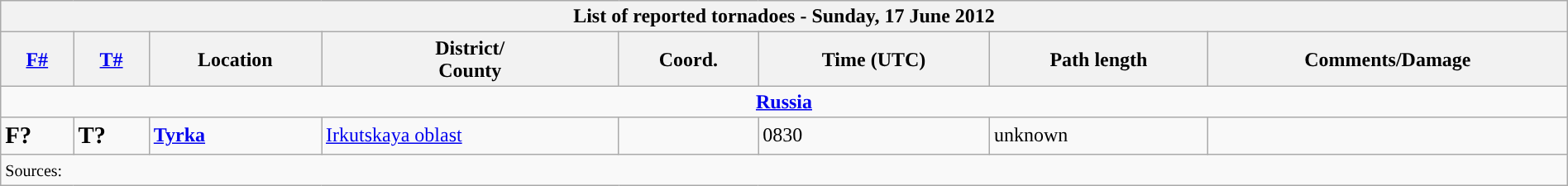<table class="wikitable collapsible" width="100%">
<tr>
<th colspan="8">List of reported tornadoes - Sunday, 17 June 2012</th>
</tr>
<tr>
<th><a href='#'>F#</a></th>
<th><a href='#'>T#</a></th>
<th>Location</th>
<th>District/<br>County</th>
<th>Coord.</th>
<th>Time (UTC)</th>
<th>Path length</th>
<th>Comments/Damage</th>
</tr>
<tr>
<td colspan="8" align=center><strong><a href='#'>Russia</a></strong></td>
</tr>
<tr>
<td><big><strong>F?</strong></big></td>
<td><big><strong>T?</strong></big></td>
<td><strong><a href='#'>Tyrka</a></strong></td>
<td><a href='#'>Irkutskaya oblast</a></td>
<td></td>
<td>0830</td>
<td>unknown</td>
<td></td>
</tr>
<tr>
<td colspan="8"><small>Sources:  </small></td>
</tr>
</table>
